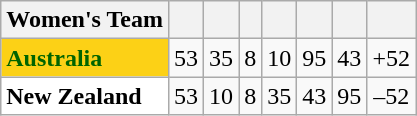<table class="wikitable" style="text-align:center">
<tr>
<th>Women's Team</th>
<th></th>
<th></th>
<th></th>
<th></th>
<th></th>
<th></th>
<th></th>
</tr>
<tr>
<td style="background:#FCD116; color:#006400; text-align:left;"><strong> Australia</strong></td>
<td>53</td>
<td>35</td>
<td>8</td>
<td>10</td>
<td>95</td>
<td>43</td>
<td>+52</td>
</tr>
<tr>
<td style="background:#FFF; color:#000; text-align:left;"><strong> New Zealand</strong></td>
<td>53</td>
<td>10</td>
<td>8</td>
<td>35</td>
<td>43</td>
<td>95</td>
<td>–52</td>
</tr>
</table>
